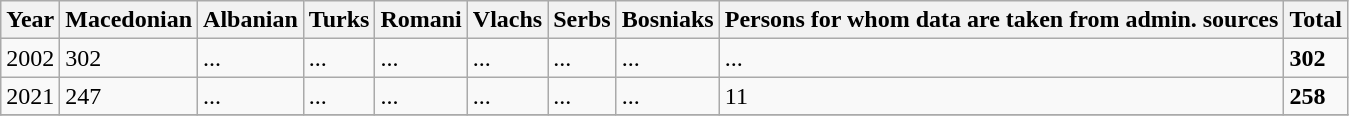<table class="wikitable">
<tr>
<th>Year</th>
<th>Macedonian</th>
<th>Albanian</th>
<th>Turks</th>
<th>Romani</th>
<th>Vlachs</th>
<th>Serbs</th>
<th>Bosniaks</th>
<th><abbr>Persons for whom data are taken from admin. sources</abbr></th>
<th>Total</th>
</tr>
<tr>
<td>2002</td>
<td>302</td>
<td>...</td>
<td>...</td>
<td>...</td>
<td>...</td>
<td>...</td>
<td>...</td>
<td>...</td>
<td><strong>302</strong></td>
</tr>
<tr>
<td>2021</td>
<td>247</td>
<td>...</td>
<td>...</td>
<td>...</td>
<td>...</td>
<td>...</td>
<td>...</td>
<td>11</td>
<td><strong>258</strong></td>
</tr>
<tr>
</tr>
</table>
